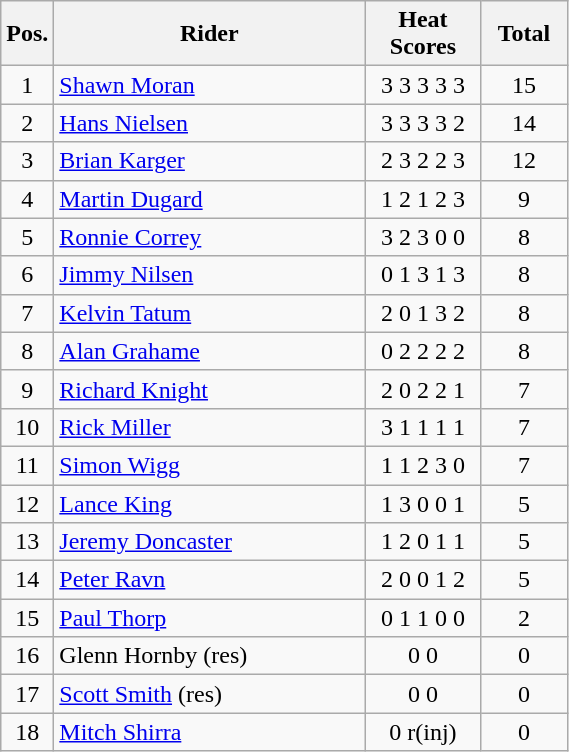<table class=wikitable>
<tr>
<th width=25px>Pos.</th>
<th width=200px>Rider</th>
<th width=70px>Heat Scores</th>
<th width=50px>Total</th>
</tr>
<tr align=center >
<td>1</td>
<td align=left> <a href='#'>Shawn Moran</a></td>
<td>3	3	3	3	3</td>
<td>15</td>
</tr>
<tr align=center>
<td>2</td>
<td align=left> <a href='#'>Hans Nielsen</a></td>
<td>3	3	3	3	2</td>
<td>14</td>
</tr>
<tr align=center>
<td>3</td>
<td align=left> <a href='#'>Brian Karger</a></td>
<td>2	3	2	2	3</td>
<td>12</td>
</tr>
<tr align=center>
<td>4</td>
<td align=left> <a href='#'>Martin Dugard</a></td>
<td>1	2	1	2	3</td>
<td>9</td>
</tr>
<tr align=center>
<td>5</td>
<td align=left> <a href='#'>Ronnie Correy</a></td>
<td>3	2	3	0	0</td>
<td>8</td>
</tr>
<tr align=center>
<td>6</td>
<td align=left> <a href='#'>Jimmy Nilsen</a></td>
<td>0	1	3	1	3</td>
<td>8</td>
</tr>
<tr align=center>
<td>7</td>
<td align=left> <a href='#'>Kelvin Tatum</a></td>
<td>2	0	1	3	2</td>
<td>8</td>
</tr>
<tr align=center>
<td>8</td>
<td align=left> <a href='#'>Alan Grahame</a></td>
<td>0	2	2	2	2</td>
<td>8</td>
</tr>
<tr align=center>
<td>9</td>
<td align=left> <a href='#'>Richard Knight</a></td>
<td>2	0	2	2	1</td>
<td>7</td>
</tr>
<tr align=center>
<td>10</td>
<td align=left> <a href='#'>Rick Miller</a></td>
<td>3	1	1	1	1</td>
<td>7</td>
</tr>
<tr align=center>
<td>11</td>
<td align=left> <a href='#'>Simon Wigg</a></td>
<td>1	1	2	3	0</td>
<td>7</td>
</tr>
<tr align=center>
<td>12</td>
<td align=left> <a href='#'>Lance King</a></td>
<td>1	3	0	0	1</td>
<td>5</td>
</tr>
<tr align=center>
<td>13</td>
<td align=left> <a href='#'>Jeremy Doncaster</a></td>
<td>1	2	0	1	1</td>
<td>5</td>
</tr>
<tr align=center>
<td>14</td>
<td align=left> <a href='#'>Peter Ravn</a></td>
<td>2	0	0	1	2</td>
<td>5</td>
</tr>
<tr align=center>
<td>15</td>
<td align=left> <a href='#'>Paul Thorp</a></td>
<td>0	1	1	0	0</td>
<td>2</td>
</tr>
<tr align=center>
<td>16</td>
<td align=left> Glenn Hornby (res)</td>
<td>0	0</td>
<td>0</td>
</tr>
<tr align=center>
<td>17</td>
<td align=left> <a href='#'>Scott Smith</a> (res)</td>
<td>0	0</td>
<td>0</td>
</tr>
<tr align=center>
<td>18</td>
<td align=left> <a href='#'>Mitch Shirra</a></td>
<td>0 r(inj)</td>
<td>0</td>
</tr>
</table>
